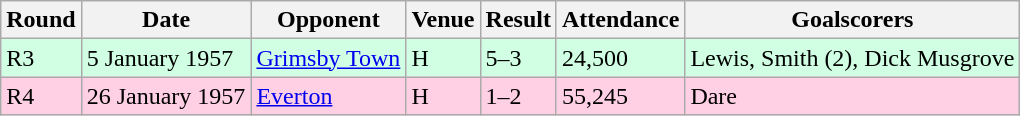<table class="wikitable">
<tr>
<th>Round</th>
<th>Date</th>
<th>Opponent</th>
<th>Venue</th>
<th>Result</th>
<th>Attendance</th>
<th>Goalscorers</th>
</tr>
<tr style="background-color: #d0ffe3;">
<td>R3</td>
<td>5 January 1957</td>
<td><a href='#'>Grimsby Town</a></td>
<td>H</td>
<td>5–3</td>
<td>24,500</td>
<td>Lewis, Smith (2), Dick Musgrove</td>
</tr>
<tr style="background-color: #ffd0e3;">
<td>R4</td>
<td>26 January 1957</td>
<td><a href='#'>Everton</a></td>
<td>H</td>
<td>1–2</td>
<td>55,245</td>
<td>Dare</td>
</tr>
</table>
